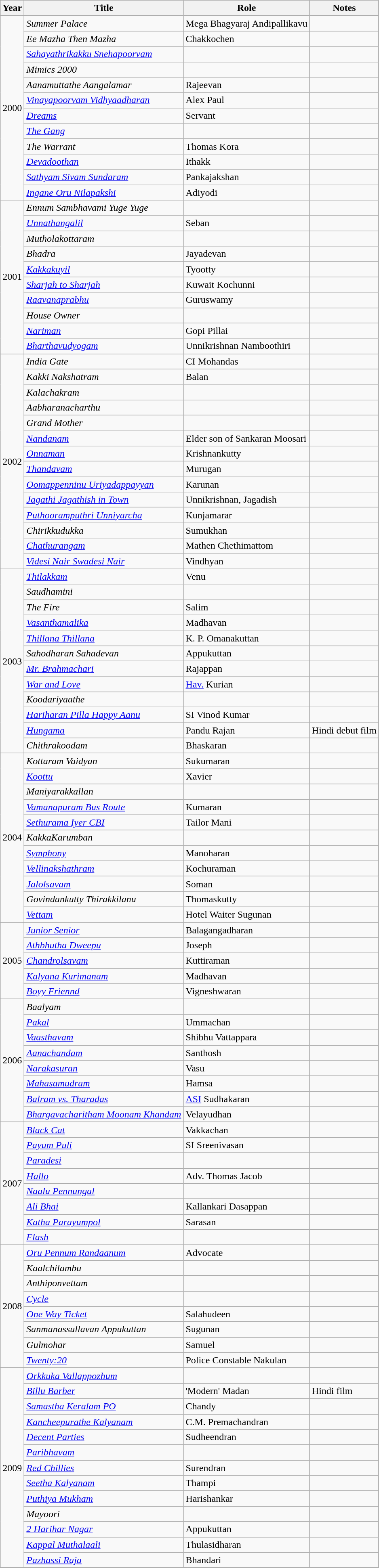<table class="wikitable sortable">
<tr>
<th>Year</th>
<th>Title</th>
<th>Role</th>
<th class="unsortable">Notes</th>
</tr>
<tr>
<td rowspan=12>2000</td>
<td><em>Summer Palace</em></td>
<td>Mega Bhagyaraj Andipallikavu</td>
<td></td>
</tr>
<tr>
<td><em>Ee Mazha Then Mazha</em></td>
<td>Chakkochen</td>
<td></td>
</tr>
<tr>
<td><em><a href='#'>Sahayathrikakku Snehapoorvam</a></em></td>
<td></td>
<td></td>
</tr>
<tr>
<td><em>Mimics 2000</em></td>
<td></td>
<td></td>
</tr>
<tr>
<td><em>Aanamuttathe Aangalamar</em></td>
<td>Rajeevan</td>
<td></td>
</tr>
<tr>
<td><em><a href='#'>Vinayapoorvam Vidhyaadharan</a></em></td>
<td>Alex Paul</td>
<td></td>
</tr>
<tr>
<td><em><a href='#'>Dreams</a></em></td>
<td>Servant</td>
<td></td>
</tr>
<tr>
<td><em><a href='#'>The Gang</a></em></td>
<td></td>
<td></td>
</tr>
<tr>
<td><em>The Warrant</em></td>
<td>Thomas Kora</td>
<td></td>
</tr>
<tr>
<td><em><a href='#'>Devadoothan</a></em></td>
<td>Ithakk</td>
<td></td>
</tr>
<tr>
<td><em><a href='#'>Sathyam Sivam Sundaram</a></em></td>
<td>Pankajakshan</td>
<td></td>
</tr>
<tr>
<td><em><a href='#'>Ingane Oru Nilapakshi</a></em></td>
<td>Adiyodi</td>
<td></td>
</tr>
<tr>
<td rowspan=10>2001</td>
<td><em>Ennum Sambhavami Yuge Yuge</em></td>
<td></td>
<td></td>
</tr>
<tr>
<td><em><a href='#'>Unnathangalil</a></em></td>
<td>Seban</td>
<td></td>
</tr>
<tr>
<td><em>Mutholakottaram</em></td>
<td></td>
<td></td>
</tr>
<tr>
<td><em>Bhadra</em></td>
<td>Jayadevan</td>
<td></td>
</tr>
<tr>
<td><em><a href='#'>Kakkakuyil</a></em></td>
<td>Tyootty</td>
<td></td>
</tr>
<tr>
<td><em><a href='#'>Sharjah to Sharjah</a></em></td>
<td>Kuwait Kochunni</td>
<td></td>
</tr>
<tr>
<td><em><a href='#'>Raavanaprabhu</a></em></td>
<td>Guruswamy</td>
<td></td>
</tr>
<tr>
<td><em>House Owner</em></td>
<td></td>
<td></td>
</tr>
<tr>
<td><em><a href='#'>Nariman</a></em></td>
<td>Gopi Pillai</td>
<td></td>
</tr>
<tr>
<td><em><a href='#'>Bharthavudyogam</a></em></td>
<td>Unnikrishnan Namboothiri</td>
<td></td>
</tr>
<tr>
<td rowspan=14>2002</td>
<td><em>India Gate</em></td>
<td>CI Mohandas</td>
<td></td>
</tr>
<tr>
<td><em>Kakki Nakshatram</em></td>
<td>Balan</td>
<td></td>
</tr>
<tr>
<td><em>Kalachakram</em></td>
<td></td>
<td></td>
</tr>
<tr>
<td><em>Aabharanacharthu</em></td>
<td></td>
<td></td>
</tr>
<tr>
<td><em>Grand Mother</em></td>
<td></td>
<td></td>
</tr>
<tr>
<td><em><a href='#'>Nandanam</a></em></td>
<td>Elder son of Sankaran Moosari</td>
<td></td>
</tr>
<tr>
<td><em><a href='#'>Onnaman</a></em></td>
<td>Krishnankutty</td>
<td></td>
</tr>
<tr>
<td><em><a href='#'>Thandavam</a></em></td>
<td>Murugan</td>
<td></td>
</tr>
<tr>
<td><em><a href='#'>Oomappenninu Uriyadappayyan</a></em></td>
<td>Karunan</td>
<td></td>
</tr>
<tr>
<td><em><a href='#'>Jagathi Jagathish in Town</a></em></td>
<td>Unnikrishnan, Jagadish</td>
<td></td>
</tr>
<tr>
<td><em><a href='#'>Puthooramputhri Unniyarcha</a></em></td>
<td>Kunjamarar</td>
<td></td>
</tr>
<tr>
<td><em>Chirikkudukka</em></td>
<td>Sumukhan</td>
<td></td>
</tr>
<tr>
<td><em><a href='#'>Chathurangam</a></em></td>
<td>Mathen Chethimattom</td>
<td></td>
</tr>
<tr>
<td><em><a href='#'>Videsi Nair Swadesi Nair</a></em></td>
<td>Vindhyan</td>
<td></td>
</tr>
<tr>
<td rowspan=12>2003</td>
<td><em><a href='#'>Thilakkam</a></em></td>
<td>Venu</td>
<td></td>
</tr>
<tr>
<td><em>Saudhamini</em></td>
<td></td>
<td></td>
</tr>
<tr>
<td><em>The Fire</em></td>
<td>Salim</td>
<td></td>
</tr>
<tr>
<td><em><a href='#'>Vasanthamalika</a></em></td>
<td>Madhavan</td>
<td></td>
</tr>
<tr>
<td><em><a href='#'>Thillana Thillana</a></em></td>
<td>K. P. Omanakuttan</td>
<td></td>
</tr>
<tr>
<td><em>Sahodharan Sahadevan</em></td>
<td>Appukuttan</td>
<td></td>
</tr>
<tr>
<td><em><a href='#'>Mr. Brahmachari</a></em></td>
<td>Rajappan</td>
<td></td>
</tr>
<tr>
<td><em><a href='#'>War and Love</a></em></td>
<td><a href='#'>Hav.</a> Kurian</td>
<td></td>
</tr>
<tr>
<td><em>Koodariyaathe</em></td>
<td></td>
<td></td>
</tr>
<tr>
<td><em><a href='#'>Hariharan Pilla Happy Aanu</a></em></td>
<td>SI Vinod Kumar</td>
<td></td>
</tr>
<tr>
<td><em><a href='#'>Hungama</a></em></td>
<td>Pandu Rajan</td>
<td>Hindi debut film</td>
</tr>
<tr>
<td><em>Chithrakoodam</em></td>
<td>Bhaskaran</td>
<td></td>
</tr>
<tr>
<td rowspan=11>2004</td>
<td><em>Kottaram Vaidyan</em></td>
<td>Sukumaran</td>
<td></td>
</tr>
<tr>
<td><em><a href='#'>Koottu</a></em></td>
<td>Xavier</td>
<td></td>
</tr>
<tr>
<td><em>Maniyarakkallan</em></td>
<td></td>
<td></td>
</tr>
<tr>
<td><em><a href='#'>Vamanapuram Bus Route</a></em></td>
<td>Kumaran</td>
<td></td>
</tr>
<tr>
<td><em><a href='#'>Sethurama Iyer CBI</a></em></td>
<td>Tailor Mani</td>
<td></td>
</tr>
<tr>
<td><em>KakkaKarumban</em></td>
<td></td>
<td></td>
</tr>
<tr>
<td><em><a href='#'>Symphony</a></em></td>
<td>Manoharan</td>
<td></td>
</tr>
<tr>
<td><em><a href='#'>Vellinakshathram</a></em></td>
<td>Kochuraman</td>
<td></td>
</tr>
<tr>
<td><em><a href='#'>Jalolsavam</a></em></td>
<td>Soman</td>
<td></td>
</tr>
<tr>
<td><em>Govindankutty Thirakkilanu</em></td>
<td>Thomaskutty</td>
<td></td>
</tr>
<tr>
<td><em><a href='#'>Vettam</a></em></td>
<td>Hotel Waiter Sugunan</td>
<td></td>
</tr>
<tr>
<td rowspan=5>2005</td>
<td><em><a href='#'>Junior Senior</a></em></td>
<td>Balagangadharan</td>
<td></td>
</tr>
<tr>
<td><em><a href='#'>Athbhutha Dweepu</a></em></td>
<td>Joseph</td>
<td></td>
</tr>
<tr>
<td><em><a href='#'>Chandrolsavam</a></em></td>
<td>Kuttiraman</td>
<td></td>
</tr>
<tr>
<td><em><a href='#'>Kalyana Kurimanam</a></em></td>
<td>Madhavan</td>
<td></td>
</tr>
<tr>
<td><em><a href='#'>Boyy Friennd</a></em></td>
<td>Vigneshwaran</td>
<td></td>
</tr>
<tr>
<td rowspan=8>2006</td>
<td><em>Baalyam</em></td>
<td></td>
<td></td>
</tr>
<tr>
<td><em><a href='#'>Pakal</a></em></td>
<td>Ummachan</td>
<td></td>
</tr>
<tr>
<td><em><a href='#'>Vaasthavam</a></em></td>
<td>Shibhu Vattappara</td>
<td></td>
</tr>
<tr>
<td><em><a href='#'>Aanachandam</a></em></td>
<td>Santhosh</td>
<td></td>
</tr>
<tr>
<td><em><a href='#'>Narakasuran</a></em></td>
<td>Vasu</td>
<td></td>
</tr>
<tr>
<td><em><a href='#'>Mahasamudram</a></em></td>
<td>Hamsa</td>
<td></td>
</tr>
<tr>
<td><em><a href='#'>Balram vs. Tharadas</a></em></td>
<td><a href='#'>ASI</a> Sudhakaran</td>
<td></td>
</tr>
<tr>
<td><em><a href='#'>Bhargavacharitham Moonam Khandam</a></em></td>
<td>Velayudhan</td>
<td></td>
</tr>
<tr>
<td rowspan=8>2007</td>
<td><em><a href='#'>Black Cat</a></em></td>
<td>Vakkachan</td>
<td></td>
</tr>
<tr>
<td><em><a href='#'>Payum Puli</a></em></td>
<td>SI Sreenivasan</td>
<td></td>
</tr>
<tr>
<td><em><a href='#'>Paradesi</a></em></td>
<td></td>
<td></td>
</tr>
<tr>
<td><em><a href='#'>Hallo</a></em></td>
<td>Adv. Thomas Jacob</td>
<td></td>
</tr>
<tr>
<td><em><a href='#'>Naalu Pennungal</a></em></td>
<td></td>
<td></td>
</tr>
<tr>
<td><em><a href='#'>Ali Bhai</a></em></td>
<td>Kallankari Dasappan</td>
<td></td>
</tr>
<tr>
<td><em><a href='#'>Katha Parayumpol</a></em></td>
<td>Sarasan</td>
<td></td>
</tr>
<tr>
<td><em><a href='#'>Flash</a></em></td>
<td></td>
<td></td>
</tr>
<tr>
<td rowspan=8>2008</td>
<td><em><a href='#'>Oru Pennum Randaanum</a></em></td>
<td>Advocate</td>
<td></td>
</tr>
<tr>
<td><em>Kaalchilambu</em></td>
<td></td>
<td></td>
</tr>
<tr>
<td><em>Anthiponvettam</em></td>
<td></td>
<td></td>
</tr>
<tr>
<td><em><a href='#'>Cycle</a></em></td>
<td></td>
<td></td>
</tr>
<tr>
<td><em><a href='#'>One Way Ticket</a></em></td>
<td>Salahudeen</td>
<td></td>
</tr>
<tr>
<td><em>Sanmanassullavan Appukuttan</em></td>
<td>Sugunan</td>
<td></td>
</tr>
<tr>
<td><em>Gulmohar</em></td>
<td>Samuel</td>
<td></td>
</tr>
<tr>
<td><em><a href='#'>Twenty:20</a></em></td>
<td>Police Constable Nakulan</td>
<td></td>
</tr>
<tr>
<td rowspan=13>2009</td>
<td><em><a href='#'>Orkkuka Vallappozhum</a></em></td>
<td></td>
<td></td>
</tr>
<tr>
<td><em><a href='#'>Billu Barber</a></em></td>
<td>'Modern' Madan</td>
<td>Hindi film</td>
</tr>
<tr>
<td><em><a href='#'>Samastha Keralam PO</a></em></td>
<td>Chandy</td>
<td></td>
</tr>
<tr>
<td><em><a href='#'>Kancheepurathe Kalyanam</a></em></td>
<td>C.M. Premachandran</td>
<td></td>
</tr>
<tr>
<td><em><a href='#'>Decent Parties</a></em></td>
<td>Sudheendran</td>
<td></td>
</tr>
<tr>
<td><em><a href='#'>Paribhavam</a></em></td>
<td></td>
<td></td>
</tr>
<tr>
<td><em><a href='#'>Red Chillies</a></em></td>
<td>Surendran</td>
<td></td>
</tr>
<tr>
<td><em><a href='#'>Seetha Kalyanam</a></em></td>
<td>Thampi</td>
<td></td>
</tr>
<tr>
<td><em><a href='#'>Puthiya Mukham</a></em></td>
<td>Harishankar</td>
<td></td>
</tr>
<tr>
<td><em>Mayoori</em></td>
<td></td>
<td></td>
</tr>
<tr>
<td><em><a href='#'>2 Harihar Nagar</a></em></td>
<td>Appukuttan</td>
<td></td>
</tr>
<tr>
<td><em><a href='#'>Kappal Muthalaali</a></em></td>
<td>Thulasidharan</td>
<td></td>
</tr>
<tr>
<td><em><a href='#'>Pazhassi Raja</a></em></td>
<td>Bhandari</td>
<td></td>
</tr>
<tr>
</tr>
</table>
